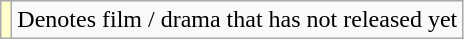<table class="wikitable">
<tr>
<td style="background:#FFFFCC;"></td>
<td>Denotes film / drama that has not released yet</td>
</tr>
</table>
